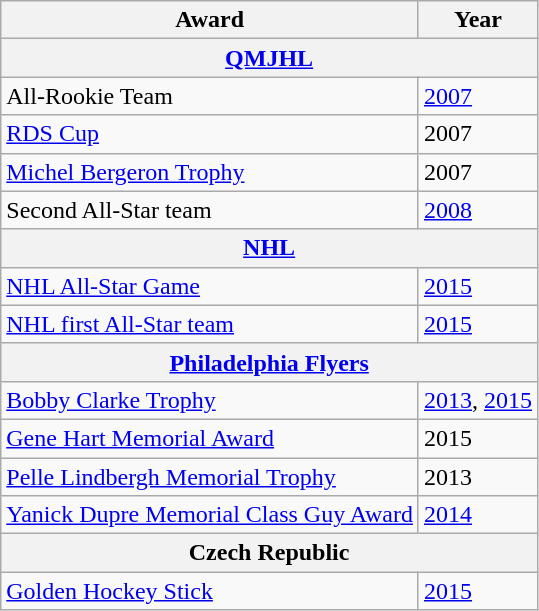<table class="wikitable">
<tr>
<th>Award</th>
<th>Year</th>
</tr>
<tr>
<th colspan="2"><a href='#'>QMJHL</a></th>
</tr>
<tr>
<td>All-Rookie Team</td>
<td><a href='#'>2007</a></td>
</tr>
<tr>
<td><a href='#'>RDS Cup</a></td>
<td>2007</td>
</tr>
<tr>
<td><a href='#'>Michel Bergeron Trophy</a></td>
<td>2007</td>
</tr>
<tr>
<td>Second All-Star team</td>
<td><a href='#'>2008</a></td>
</tr>
<tr>
<th colspan="2"><a href='#'>NHL</a></th>
</tr>
<tr>
<td><a href='#'>NHL All-Star Game</a></td>
<td><a href='#'>2015</a></td>
</tr>
<tr>
<td><a href='#'>NHL first All-Star team</a></td>
<td><a href='#'>2015</a></td>
</tr>
<tr>
<th colspan="2"><a href='#'>Philadelphia Flyers</a></th>
</tr>
<tr>
<td><a href='#'>Bobby Clarke Trophy</a></td>
<td><a href='#'>2013</a>, <a href='#'>2015</a></td>
</tr>
<tr>
<td><a href='#'>Gene Hart Memorial Award</a></td>
<td>2015</td>
</tr>
<tr>
<td><a href='#'>Pelle Lindbergh Memorial Trophy</a></td>
<td>2013</td>
</tr>
<tr>
<td><a href='#'>Yanick Dupre Memorial Class Guy Award</a></td>
<td><a href='#'>2014</a></td>
</tr>
<tr>
<th colspan="2">Czech Republic</th>
</tr>
<tr>
<td><a href='#'>Golden Hockey Stick</a></td>
<td><a href='#'>2015</a></td>
</tr>
</table>
